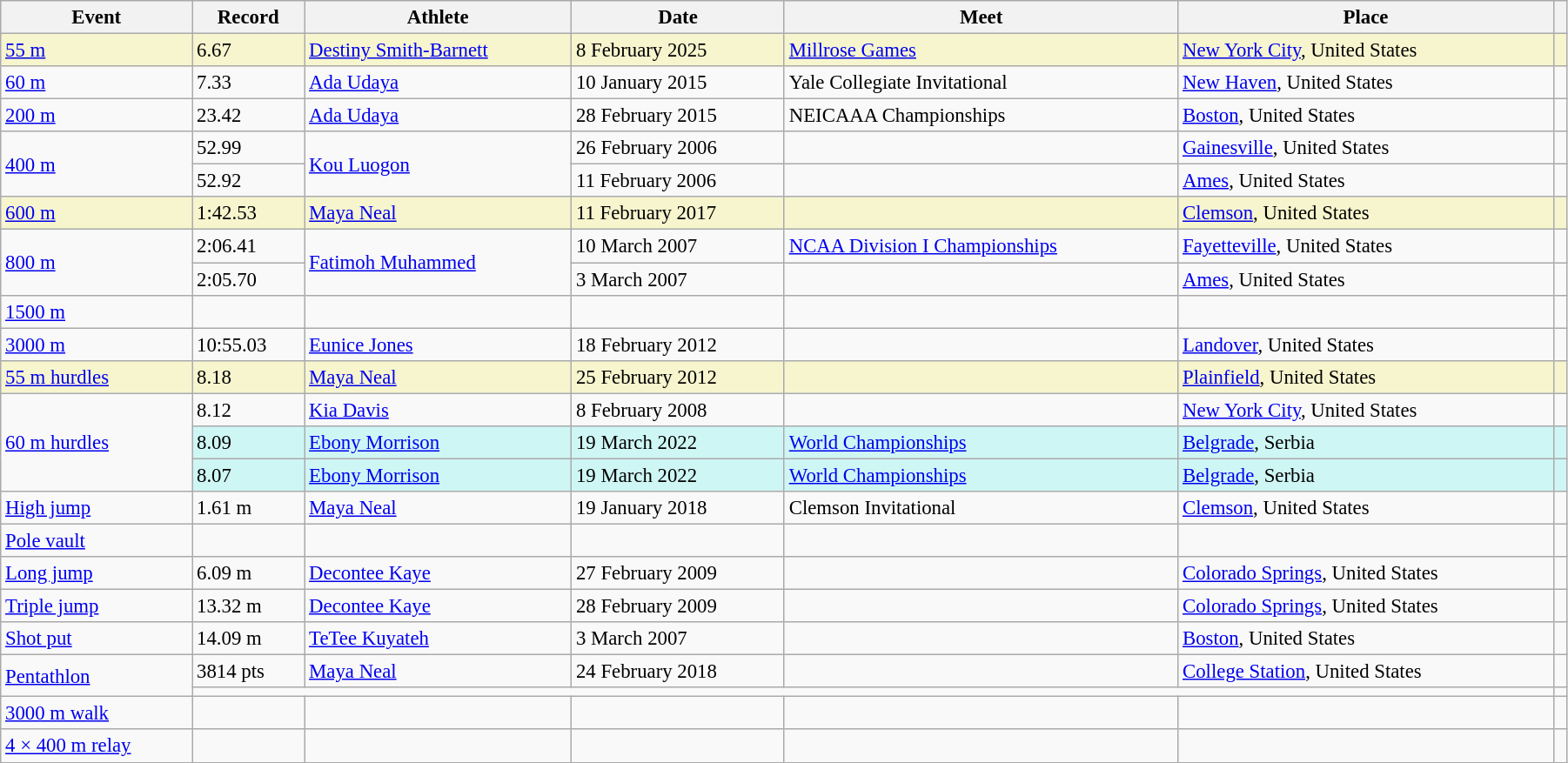<table class="wikitable" style="font-size:95%; width: 95%;">
<tr>
<th>Event</th>
<th>Record</th>
<th>Athlete</th>
<th>Date</th>
<th>Meet</th>
<th>Place</th>
<th></th>
</tr>
<tr style="background:#f6F5CE;">
<td><a href='#'>55 m</a></td>
<td>6.67</td>
<td><a href='#'>Destiny Smith-Barnett</a></td>
<td>8 February 2025</td>
<td><a href='#'>Millrose Games</a></td>
<td><a href='#'>New York City</a>, United States</td>
<td></td>
</tr>
<tr>
<td><a href='#'>60 m</a></td>
<td>7.33</td>
<td><a href='#'>Ada Udaya</a></td>
<td>10 January 2015</td>
<td>Yale Collegiate Invitational</td>
<td><a href='#'>New Haven</a>, United States</td>
<td></td>
</tr>
<tr>
<td><a href='#'>200 m</a></td>
<td>23.42</td>
<td><a href='#'>Ada Udaya</a></td>
<td>28 February 2015</td>
<td>NEICAAA Championships</td>
<td><a href='#'>Boston</a>, United States</td>
<td></td>
</tr>
<tr>
<td rowspan=2><a href='#'>400 m</a></td>
<td>52.99</td>
<td rowspan=2><a href='#'>Kou Luogon</a></td>
<td>26 February 2006</td>
<td></td>
<td><a href='#'>Gainesville</a>, United States</td>
<td></td>
</tr>
<tr>
<td>52.92 </td>
<td>11 February 2006</td>
<td></td>
<td><a href='#'>Ames</a>, United States</td>
<td></td>
</tr>
<tr style="background:#f6F5CE;">
<td><a href='#'>600 m</a></td>
<td>1:42.53</td>
<td><a href='#'>Maya Neal</a></td>
<td>11 February 2017</td>
<td></td>
<td><a href='#'>Clemson</a>, United States</td>
<td></td>
</tr>
<tr>
<td rowspan=2><a href='#'>800 m</a></td>
<td>2:06.41</td>
<td rowspan=2><a href='#'>Fatimoh Muhammed</a></td>
<td>10 March 2007</td>
<td><a href='#'>NCAA Division I Championships</a></td>
<td><a href='#'>Fayetteville</a>, United States</td>
<td></td>
</tr>
<tr>
<td>2:05.70 </td>
<td>3 March 2007</td>
<td></td>
<td><a href='#'>Ames</a>, United States</td>
<td></td>
</tr>
<tr>
<td><a href='#'>1500 m</a></td>
<td></td>
<td></td>
<td></td>
<td></td>
<td></td>
<td></td>
</tr>
<tr>
<td><a href='#'>3000 m</a></td>
<td>10:55.03</td>
<td><a href='#'>Eunice Jones</a></td>
<td>18 February 2012</td>
<td></td>
<td><a href='#'>Landover</a>, United States</td>
<td></td>
</tr>
<tr style="background:#f6F5CE;">
<td><a href='#'>55 m hurdles</a></td>
<td>8.18</td>
<td><a href='#'>Maya Neal</a></td>
<td>25 February 2012</td>
<td></td>
<td><a href='#'>Plainfield</a>, United States</td>
<td></td>
</tr>
<tr>
<td rowspan=3><a href='#'>60 m hurdles</a></td>
<td>8.12</td>
<td><a href='#'>Kia Davis</a></td>
<td>8 February 2008</td>
<td></td>
<td><a href='#'>New York City</a>, United States</td>
<td></td>
</tr>
<tr bgcolor=#CEF6F5>
<td>8.09</td>
<td><a href='#'>Ebony Morrison</a></td>
<td>19 March 2022</td>
<td><a href='#'>World Championships</a></td>
<td><a href='#'>Belgrade</a>, Serbia</td>
<td></td>
</tr>
<tr bgcolor=#CEF6F5>
<td>8.07</td>
<td><a href='#'>Ebony Morrison</a></td>
<td>19 March 2022</td>
<td><a href='#'>World Championships</a></td>
<td><a href='#'>Belgrade</a>, Serbia</td>
<td></td>
</tr>
<tr>
<td><a href='#'>High jump</a></td>
<td>1.61 m</td>
<td><a href='#'>Maya Neal</a></td>
<td>19 January 2018</td>
<td>Clemson Invitational</td>
<td><a href='#'>Clemson</a>, United States</td>
<td></td>
</tr>
<tr>
<td><a href='#'>Pole vault</a></td>
<td></td>
<td></td>
<td></td>
<td></td>
<td></td>
<td></td>
</tr>
<tr>
<td><a href='#'>Long jump</a></td>
<td>6.09 m </td>
<td><a href='#'>Decontee Kaye</a></td>
<td>27 February 2009</td>
<td></td>
<td><a href='#'>Colorado Springs</a>, United States</td>
<td></td>
</tr>
<tr>
<td><a href='#'>Triple jump</a></td>
<td>13.32 m </td>
<td><a href='#'>Decontee Kaye</a></td>
<td>28 February 2009</td>
<td></td>
<td><a href='#'>Colorado Springs</a>, United States</td>
<td></td>
</tr>
<tr>
<td><a href='#'>Shot put</a></td>
<td>14.09 m</td>
<td><a href='#'>TeTee Kuyateh</a></td>
<td>3 March 2007</td>
<td></td>
<td><a href='#'>Boston</a>, United States</td>
<td></td>
</tr>
<tr>
<td rowspan=2><a href='#'>Pentathlon</a></td>
<td>3814 pts</td>
<td><a href='#'>Maya Neal</a></td>
<td>24 February 2018</td>
<td></td>
<td><a href='#'>College Station</a>, United States</td>
<td></td>
</tr>
<tr>
<td colspan=5></td>
<td></td>
</tr>
<tr>
<td><a href='#'>3000 m walk</a></td>
<td></td>
<td></td>
<td></td>
<td></td>
<td></td>
<td></td>
</tr>
<tr>
<td><a href='#'>4 × 400 m relay</a></td>
<td></td>
<td></td>
<td></td>
<td></td>
<td></td>
<td></td>
</tr>
</table>
